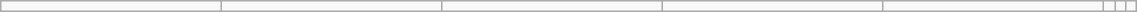<table align=center class=wikitable width=60%>
<tr>
<td width=20% valign=top align=center></td>
<td width=20% valign=top align=center></td>
<td width=20% valign=top align=center></td>
<td width=20% valign=top align=center></td>
<td width=20% valign=top align=center></td>
<td width=20% valign=top align=center></td>
<td width=20% valign=top align=center></td>
<td width=20% valign=top align=center></td>
</tr>
</table>
